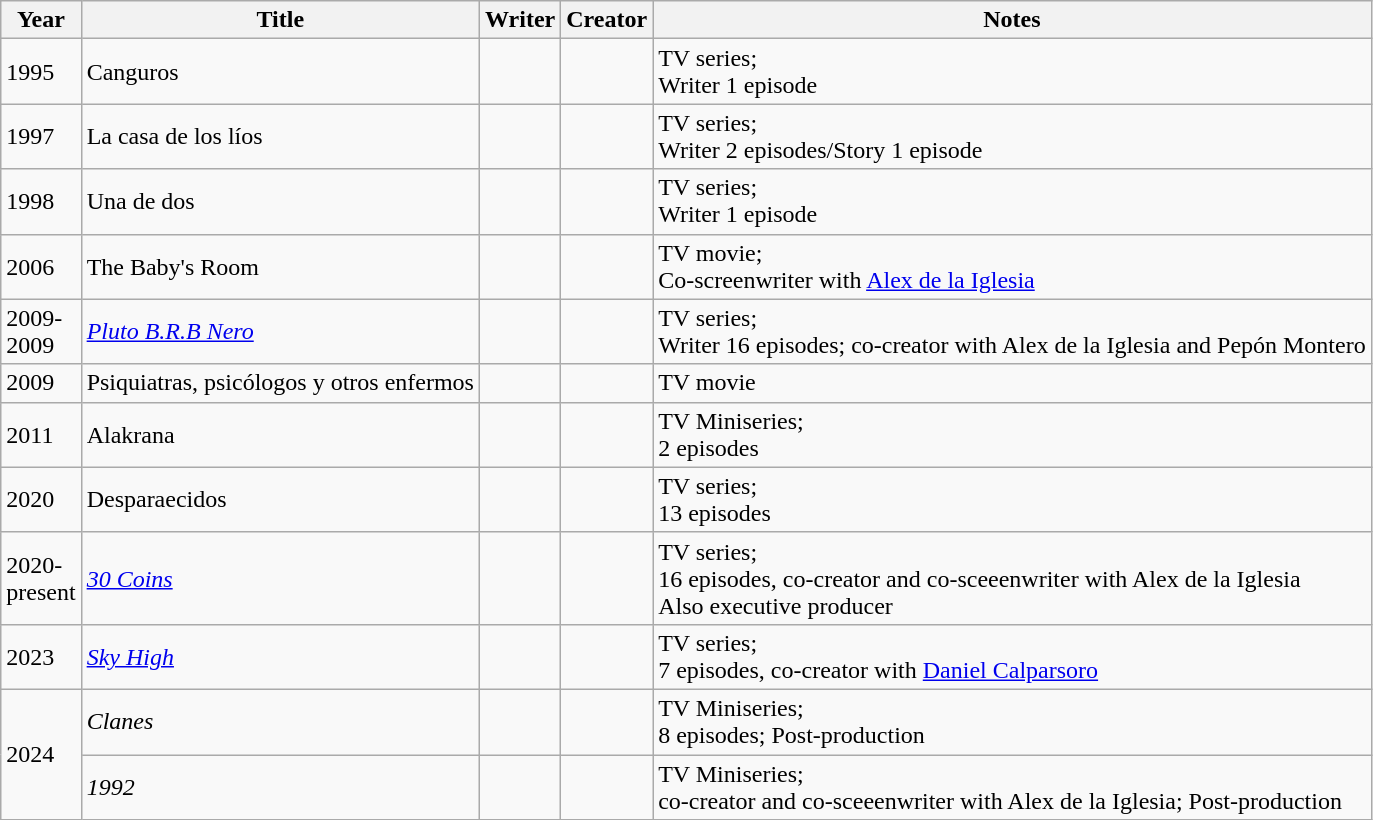<table class= "wikitable sortable">
<tr>
<th style="width:26px;">Year</th>
<th>Title</th>
<th>Writer</th>
<th>Creator</th>
<th>Notes</th>
</tr>
<tr>
<td>1995</td>
<td>Canguros</td>
<td></td>
<td></td>
<td>TV series;<br>Writer 1 episode</td>
</tr>
<tr>
<td>1997</td>
<td>La casa de los líos</td>
<td></td>
<td></td>
<td>TV series;<br>Writer 2 episodes/Story 1 episode</td>
</tr>
<tr>
<td>1998</td>
<td>Una de dos</td>
<td></td>
<td></td>
<td>TV series;<br>Writer 1 episode</td>
</tr>
<tr>
<td>2006</td>
<td>The Baby's Room</td>
<td></td>
<td></td>
<td>TV movie;<br>Co-screenwriter with <a href='#'>Alex de la Iglesia</a></td>
</tr>
<tr>
<td>2009-2009</td>
<td><em><a href='#'>Pluto B.R.B Nero</a></em></td>
<td></td>
<td></td>
<td>TV series;<br>Writer 16 episodes; co-creator with Alex de la Iglesia and Pepón Montero</td>
</tr>
<tr>
<td>2009</td>
<td>Psiquiatras, psicólogos y otros enfermos</td>
<td></td>
<td></td>
<td>TV movie</td>
</tr>
<tr>
<td>2011</td>
<td>Alakrana</td>
<td></td>
<td></td>
<td>TV Miniseries;<br>2 episodes</td>
</tr>
<tr>
<td>2020</td>
<td>Desparaecidos</td>
<td></td>
<td></td>
<td>TV series;<br>13 episodes</td>
</tr>
<tr>
<td>2020-present</td>
<td><em><a href='#'>30 Coins</a></em></td>
<td></td>
<td></td>
<td>TV series;<br>16 episodes, co-creator and co-sceeenwriter with Alex de la Iglesia<br>Also executive producer</td>
</tr>
<tr>
<td>2023</td>
<td><em><a href='#'>Sky High</a></em></td>
<td></td>
<td></td>
<td>TV series;<br>7 episodes, co-creator with <a href='#'>Daniel Calparsoro</a></td>
</tr>
<tr>
<td rowspan=2>2024</td>
<td><em>Clanes</em></td>
<td></td>
<td></td>
<td>TV Miniseries;<br>8 episodes; Post-production</td>
</tr>
<tr>
<td><em>1992</em></td>
<td></td>
<td></td>
<td>TV Miniseries;<br>co-creator and co-sceeenwriter with Alex de la Iglesia; Post-production</td>
</tr>
</table>
